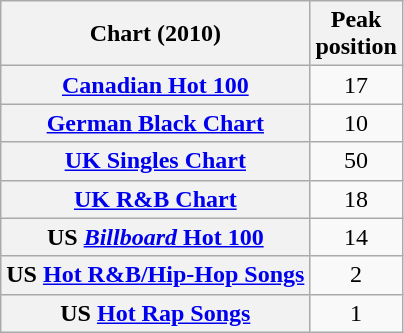<table class="wikitable sortable plainrowheaders">
<tr>
<th>Chart (2010)</th>
<th>Peak<br>position</th>
</tr>
<tr>
<th scope="row"><a href='#'>Canadian Hot 100</a></th>
<td align="center">17</td>
</tr>
<tr>
<th scope="row"><a href='#'>German Black Chart</a></th>
<td align="center">10</td>
</tr>
<tr>
<th scope="row"><a href='#'>UK Singles Chart</a></th>
<td align="center">50</td>
</tr>
<tr>
<th scope="row"><a href='#'>UK R&B Chart</a></th>
<td align="center">18</td>
</tr>
<tr>
<th scope="row">US <a href='#'><em>Billboard</em> Hot 100</a></th>
<td align="center">14</td>
</tr>
<tr>
<th scope="row">US <a href='#'>Hot R&B/Hip-Hop Songs</a></th>
<td align="center">2</td>
</tr>
<tr>
<th scope="row">US <a href='#'>Hot Rap Songs</a></th>
<td align="center">1</td>
</tr>
</table>
